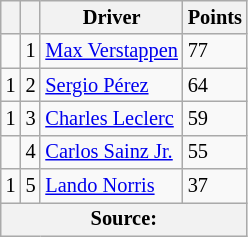<table class="wikitable" style="font-size: 85%;">
<tr>
<th scope="col"></th>
<th scope="col"></th>
<th scope="col">Driver</th>
<th scope="col">Points</th>
</tr>
<tr>
<td align="left"></td>
<td align="center">1</td>
<td> <a href='#'>Max Verstappen</a></td>
<td align="left">77</td>
</tr>
<tr>
<td align="left"> 1</td>
<td align="center">2</td>
<td> <a href='#'>Sergio Pérez</a></td>
<td align="left">64</td>
</tr>
<tr>
<td align="left"> 1</td>
<td align="center">3</td>
<td> <a href='#'>Charles Leclerc</a></td>
<td align="left">59</td>
</tr>
<tr>
<td align="left"></td>
<td align="center">4</td>
<td> <a href='#'>Carlos Sainz Jr.</a></td>
<td align="left">55</td>
</tr>
<tr>
<td align="left"> 1</td>
<td align="center">5</td>
<td> <a href='#'>Lando Norris</a></td>
<td align="left">37</td>
</tr>
<tr>
<th colspan=4>Source:</th>
</tr>
</table>
